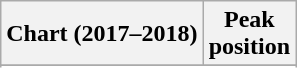<table class="wikitable plainrowheaders" style="text-align:center">
<tr>
<th scope="col">Chart (2017–2018)</th>
<th scope="col">Peak<br>position</th>
</tr>
<tr>
</tr>
<tr>
</tr>
</table>
